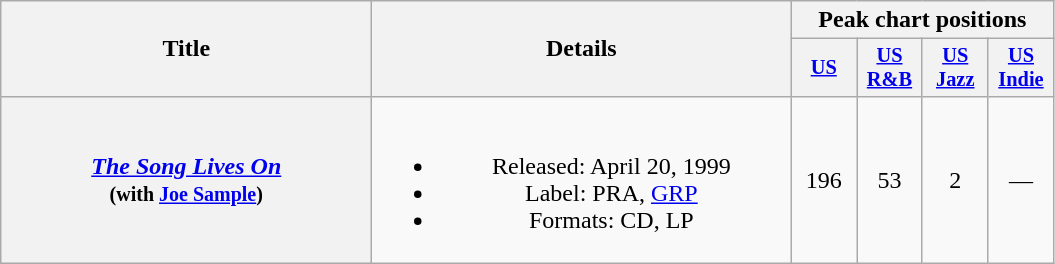<table class="wikitable plainrowheaders" style="text-align:center;">
<tr>
<th scope="col" rowspan="2" style="width:15em;">Title</th>
<th scope="col" rowspan="2" style="width:17em;">Details</th>
<th scope="col" colspan="5">Peak chart positions</th>
</tr>
<tr>
<th scope="col" style="width:2.75em;font-size:85%;"><a href='#'>US</a><br></th>
<th scope="col" style="width:2.75em;font-size:85%;"><a href='#'>US<br>R&B</a><br></th>
<th scope="col" style="width:2.75em;font-size:85%;"><a href='#'>US<br>Jazz</a><br></th>
<th scope="col" style="width:2.75em;font-size:85%;"><a href='#'>US<br>Indie</a><br></th>
</tr>
<tr>
<th scope="row"><em><a href='#'>The Song Lives On</a></em> <br> <small>(with <a href='#'>Joe Sample</a>)</small></th>
<td><br><ul><li>Released: April 20, 1999</li><li>Label: PRA, <a href='#'>GRP</a></li><li>Formats: CD, LP</li></ul></td>
<td style="text-align:center;">196</td>
<td style="text-align:center;">53</td>
<td style="text-align:center;">2</td>
<td style="text-align:center;">—</td>
</tr>
</table>
